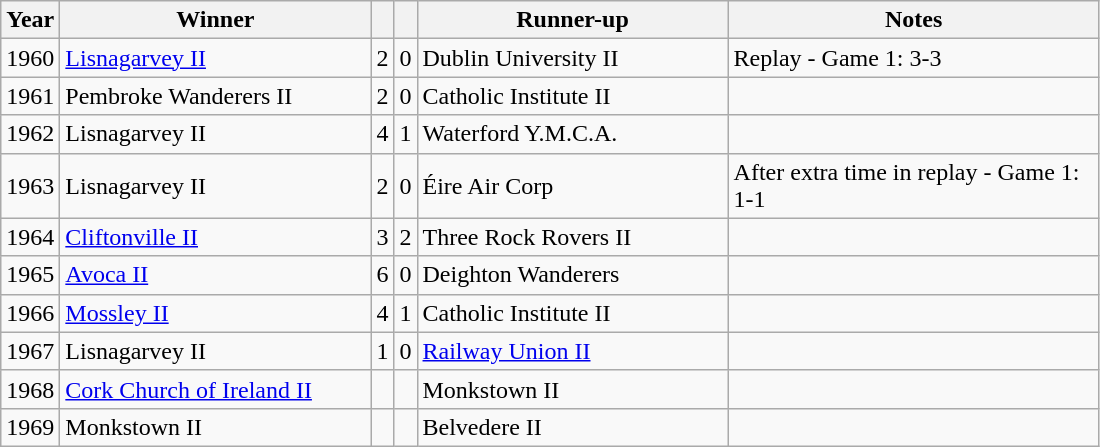<table class="wikitable">
<tr>
<th>Year</th>
<th>Winner</th>
<th></th>
<th></th>
<th>Runner-up</th>
<th>Notes</th>
</tr>
<tr>
<td align="center">1960</td>
<td width=200><a href='#'>Lisnagarvey II</a></td>
<td align="center">2</td>
<td align="center">0</td>
<td width=200>Dublin University II</td>
<td width=240>Replay - Game 1: 3-3</td>
</tr>
<tr>
<td align="center">1961</td>
<td>Pembroke Wanderers II</td>
<td align="center">2</td>
<td align="center">0</td>
<td>Catholic Institute II</td>
<td></td>
</tr>
<tr>
<td align="center">1962</td>
<td>Lisnagarvey II</td>
<td align="center">4</td>
<td align="center">1</td>
<td>Waterford Y.M.C.A.</td>
<td></td>
</tr>
<tr>
<td align="center">1963</td>
<td>Lisnagarvey II</td>
<td align="center">2</td>
<td align="center">0</td>
<td>Éire Air Corp</td>
<td>After extra time in replay - Game 1: 1-1</td>
</tr>
<tr>
<td align="center">1964</td>
<td><a href='#'>Cliftonville II</a></td>
<td align="center">3</td>
<td align="center">2</td>
<td>Three Rock Rovers II</td>
<td></td>
</tr>
<tr>
<td align="center">1965</td>
<td><a href='#'>Avoca II</a></td>
<td align="center">6</td>
<td align="center">0</td>
<td>Deighton Wanderers</td>
<td></td>
</tr>
<tr>
<td align="center">1966</td>
<td><a href='#'>Mossley II</a></td>
<td align="center">4</td>
<td align="center">1</td>
<td>Catholic Institute II</td>
<td></td>
</tr>
<tr>
<td align="center">1967</td>
<td>Lisnagarvey II</td>
<td align="center">1</td>
<td align="center">0</td>
<td><a href='#'>Railway Union II</a></td>
<td></td>
</tr>
<tr>
<td align="center">1968</td>
<td><a href='#'>Cork Church of Ireland II</a></td>
<td align="center"></td>
<td align="center"></td>
<td>Monkstown II</td>
<td></td>
</tr>
<tr>
<td align="center">1969</td>
<td>Monkstown II</td>
<td align="center"></td>
<td align="center"></td>
<td>Belvedere II</td>
<td></td>
</tr>
</table>
